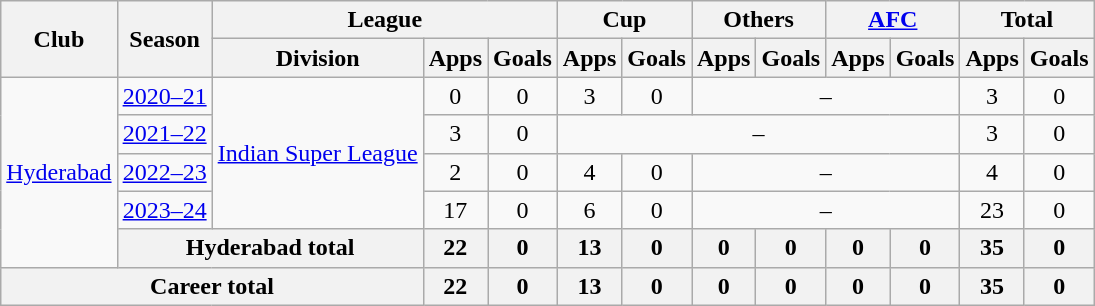<table class="wikitable" style="text-align:center">
<tr>
<th rowspan="2">Club</th>
<th rowspan="2">Season</th>
<th colspan="3">League</th>
<th colspan="2">Cup</th>
<th colspan="2">Others</th>
<th colspan="2"><a href='#'>AFC</a></th>
<th colspan="2">Total</th>
</tr>
<tr>
<th>Division</th>
<th>Apps</th>
<th>Goals</th>
<th>Apps</th>
<th>Goals</th>
<th>Apps</th>
<th>Goals</th>
<th>Apps</th>
<th>Goals</th>
<th>Apps</th>
<th>Goals</th>
</tr>
<tr>
<td rowspan=5><a href='#'>Hyderabad</a></td>
<td><a href='#'>2020–21</a></td>
<td rowspan=4><a href='#'>Indian Super League</a></td>
<td>0</td>
<td>0</td>
<td>3</td>
<td>0</td>
<td colspan=4>–</td>
<td>3</td>
<td>0</td>
</tr>
<tr>
<td><a href='#'>2021–22</a></td>
<td>3</td>
<td>0</td>
<td colspan=6>–</td>
<td>3</td>
<td>0</td>
</tr>
<tr>
<td><a href='#'>2022–23</a></td>
<td>2</td>
<td>0</td>
<td>4</td>
<td>0</td>
<td colspan=4>–</td>
<td>4</td>
<td>0</td>
</tr>
<tr>
<td><a href='#'>2023–24</a></td>
<td>17</td>
<td>0</td>
<td>6</td>
<td>0</td>
<td colspan=4>–</td>
<td>23</td>
<td>0</td>
</tr>
<tr>
<th colspan=2><strong>Hyderabad total</strong></th>
<th>22</th>
<th>0</th>
<th>13</th>
<th>0</th>
<th>0</th>
<th>0</th>
<th>0</th>
<th>0</th>
<th>35</th>
<th>0</th>
</tr>
<tr>
<th colspan=3><strong>Career total</strong></th>
<th>22</th>
<th>0</th>
<th>13</th>
<th>0</th>
<th>0</th>
<th>0</th>
<th>0</th>
<th>0</th>
<th>35</th>
<th>0</th>
</tr>
</table>
